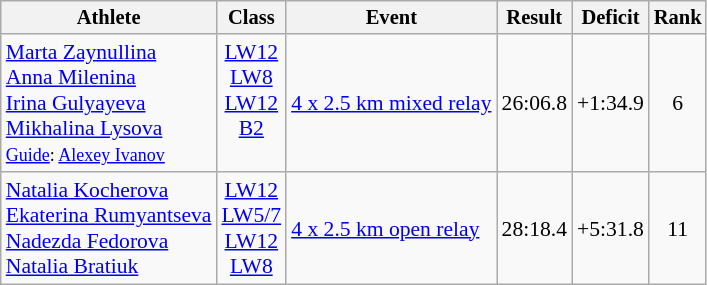<table class="wikitable" style="font-size:90%">
<tr style="font-size: 95%">
<th>Athlete</th>
<th>Class</th>
<th>Event</th>
<th>Result</th>
<th>Deficit</th>
<th>Rank</th>
</tr>
<tr align=center>
<td align=left><a href='#'>Marta Zaynullina</a><br><a href='#'>Anna Milenina</a><br><a href='#'>Irina Gulyayeva</a><br><a href='#'>Mikhalina Lysova</a><br><small><a href='#'>Guide</a>: <a href='#'>Alexey Ivanov</a></small></td>
<td><a href='#'>LW12</a><br><a href='#'>LW8</a><br><a href='#'>LW12</a><br><a href='#'>B2</a><br><br></td>
<td align=left><a href='#'>4 x 2.5 km mixed relay</a></td>
<td>26:06.8</td>
<td>+1:34.9</td>
<td>6</td>
</tr>
<tr align=center>
<td align=left><a href='#'>Natalia Kocherova</a><br><a href='#'>Ekaterina Rumyantseva</a><br><a href='#'>Nadezda Fedorova</a><br><a href='#'>Natalia Bratiuk</a></td>
<td><a href='#'>LW12</a><br><a href='#'>LW5/7</a><br><a href='#'>LW12</a><br><a href='#'>LW8</a></td>
<td align=left><a href='#'>4 x 2.5 km open relay</a></td>
<td>28:18.4</td>
<td>+5:31.8</td>
<td>11</td>
</tr>
</table>
